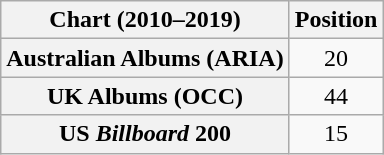<table class="wikitable sortable plainrowheaders" style="text-align:center">
<tr>
<th scope="col">Chart (2010–2019)</th>
<th scope="col">Position</th>
</tr>
<tr>
<th scope="row">Australian Albums (ARIA)</th>
<td>20</td>
</tr>
<tr>
<th scope="row">UK Albums (OCC)</th>
<td>44</td>
</tr>
<tr>
<th scope="row">US <em>Billboard</em> 200</th>
<td>15</td>
</tr>
</table>
